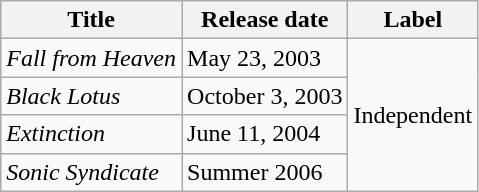<table class="wikitable" border="1">
<tr>
<th>Title</th>
<th>Release date</th>
<th>Label</th>
</tr>
<tr>
<td><em>Fall from Heaven</em></td>
<td>May 23, 2003</td>
<td rowspan="4">Independent</td>
</tr>
<tr>
<td><em>Black Lotus</em></td>
<td>October 3, 2003</td>
</tr>
<tr>
<td><em>Extinction</em></td>
<td>June 11, 2004</td>
</tr>
<tr>
<td><em>Sonic Syndicate</em></td>
<td>Summer 2006</td>
</tr>
</table>
